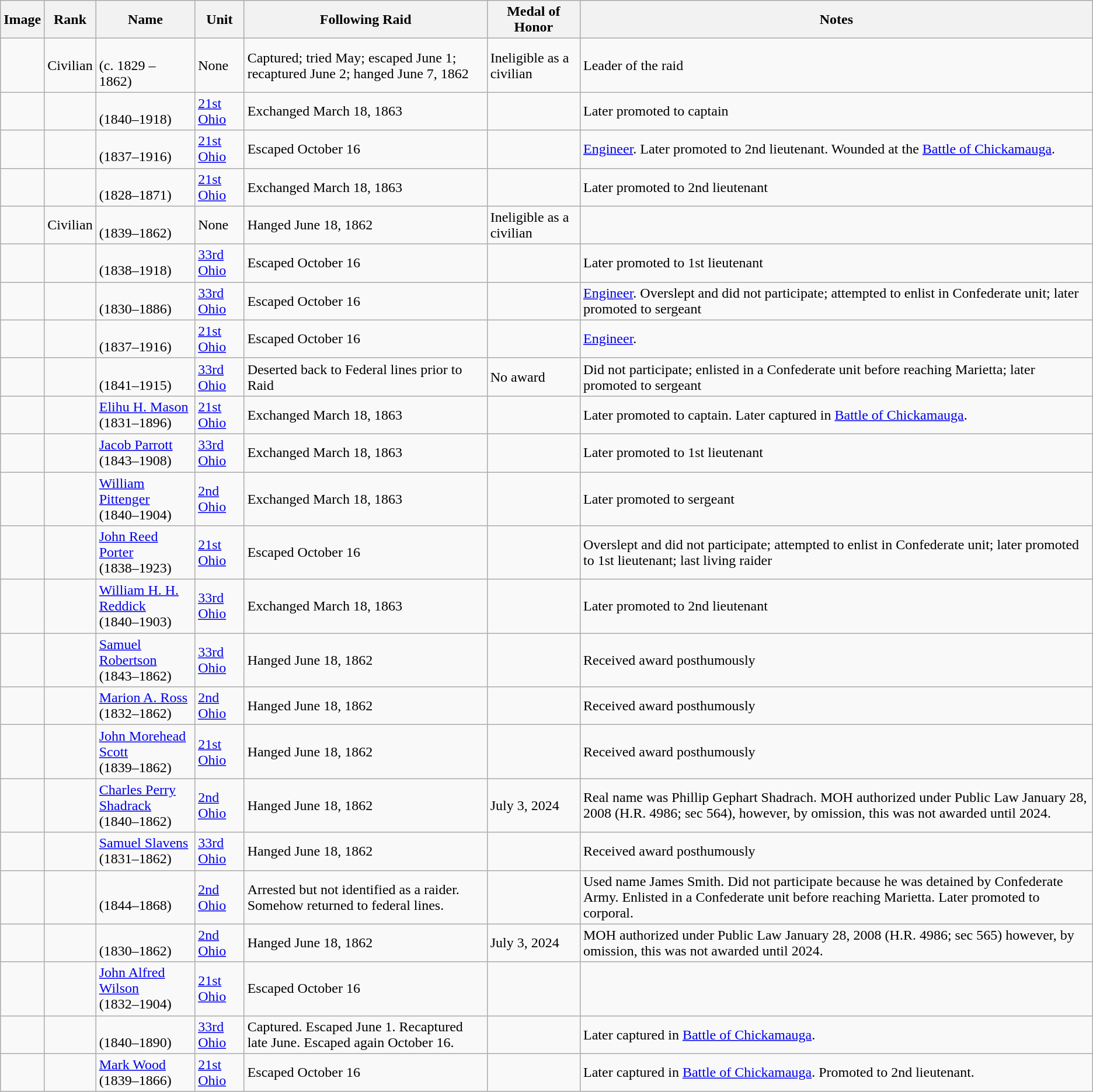<table class="wikitable sortable">
<tr>
<th>Image</th>
<th>Rank</th>
<th>Name</th>
<th>Unit</th>
<th>Following Raid</th>
<th>Medal of Honor</th>
<th>Notes</th>
</tr>
<tr>
<td></td>
<td>Civilian</td>
<td><br>(c. 1829 – 1862)</td>
<td>None</td>
<td>Captured; tried May; escaped June 1; recaptured June 2; hanged June 7, 1862</td>
<td>Ineligible as a civilian</td>
<td>Leader of the raid</td>
</tr>
<tr>
<td></td>
<td></td>
<td><br>(1840–1918)</td>
<td><a href='#'>21st Ohio</a></td>
<td>Exchanged March 18, 1863</td>
<td></td>
<td>Later promoted to captain</td>
</tr>
<tr>
<td></td>
<td></td>
<td><br>(1837–1916)</td>
<td><a href='#'>21st Ohio</a></td>
<td>Escaped October 16</td>
<td></td>
<td><a href='#'>Engineer</a>. Later promoted to 2nd lieutenant. Wounded at the <a href='#'>Battle of Chickamauga</a>.</td>
</tr>
<tr>
<td></td>
<td></td>
<td><br>(1828–1871)</td>
<td><a href='#'>21st Ohio</a></td>
<td>Exchanged March 18, 1863</td>
<td></td>
<td>Later promoted to 2nd lieutenant</td>
</tr>
<tr>
<td></td>
<td>Civilian</td>
<td><br>(1839–1862)</td>
<td>None</td>
<td>Hanged June 18, 1862</td>
<td>Ineligible as a civilian</td>
<td></td>
</tr>
<tr>
<td></td>
<td></td>
<td><br>(1838–1918)</td>
<td><a href='#'>33rd Ohio</a></td>
<td>Escaped October 16</td>
<td></td>
<td>Later promoted to 1st lieutenant</td>
</tr>
<tr>
<td></td>
<td></td>
<td><br>(1830–1886)</td>
<td><a href='#'>33rd Ohio</a></td>
<td>Escaped October 16</td>
<td></td>
<td><a href='#'>Engineer</a>. Overslept and did not participate; attempted to enlist in Confederate unit; later promoted to sergeant</td>
</tr>
<tr>
<td></td>
<td></td>
<td><br>(1837–1916)</td>
<td><a href='#'>21st Ohio</a></td>
<td>Escaped October 16</td>
<td></td>
<td><a href='#'>Engineer</a>.</td>
</tr>
<tr>
<td></td>
<td></td>
<td><br>(1841–1915)</td>
<td><a href='#'>33rd Ohio</a></td>
<td>Deserted back to Federal lines prior to Raid</td>
<td>No award</td>
<td>Did not participate; enlisted in a Confederate unit before reaching Marietta; later promoted to sergeant</td>
</tr>
<tr>
<td></td>
<td></td>
<td><a href='#'>Elihu H. Mason</a><br>(1831–1896)</td>
<td><a href='#'>21st Ohio</a></td>
<td>Exchanged March 18, 1863</td>
<td></td>
<td>Later promoted to captain. Later captured in <a href='#'>Battle of Chickamauga</a>.</td>
</tr>
<tr>
<td></td>
<td></td>
<td><a href='#'>Jacob Parrott</a><br>(1843–1908)</td>
<td><a href='#'>33rd Ohio</a></td>
<td>Exchanged March 18, 1863</td>
<td><br></td>
<td>Later promoted to 1st lieutenant</td>
</tr>
<tr>
<td></td>
<td></td>
<td><a href='#'>William Pittenger</a><br>(1840–1904)</td>
<td><a href='#'>2nd Ohio</a><br></td>
<td>Exchanged March 18, 1863</td>
<td></td>
<td>Later promoted to sergeant</td>
</tr>
<tr>
<td></td>
<td></td>
<td><a href='#'>John Reed Porter</a><br>(1838–1923)</td>
<td><a href='#'>21st Ohio</a></td>
<td>Escaped October 16</td>
<td></td>
<td>Overslept and did not participate; attempted to enlist in Confederate unit; later promoted to 1st lieutenant; last living raider</td>
</tr>
<tr>
<td></td>
<td></td>
<td><a href='#'>William H. H. Reddick</a><br>(1840–1903)</td>
<td><a href='#'>33rd Ohio</a></td>
<td>Exchanged March 18, 1863</td>
<td></td>
<td>Later promoted to 2nd lieutenant</td>
</tr>
<tr>
<td></td>
<td></td>
<td><a href='#'>Samuel Robertson</a><br>(1843–1862)</td>
<td><a href='#'>33rd Ohio</a></td>
<td>Hanged June 18, 1862</td>
<td></td>
<td>Received award posthumously</td>
</tr>
<tr>
<td></td>
<td></td>
<td><a href='#'>Marion A. Ross</a><br>(1832–1862)</td>
<td><a href='#'>2nd Ohio</a></td>
<td>Hanged June 18, 1862</td>
<td></td>
<td>Received award posthumously</td>
</tr>
<tr>
<td></td>
<td></td>
<td><a href='#'>John Morehead Scott</a><br>(1839–1862)</td>
<td><a href='#'>21st Ohio</a></td>
<td>Hanged June 18, 1862</td>
<td></td>
<td>Received award posthumously</td>
</tr>
<tr>
<td></td>
<td></td>
<td><a href='#'>Charles Perry Shadrack</a><br>(1840–1862)</td>
<td><a href='#'>2nd Ohio</a></td>
<td>Hanged June 18, 1862</td>
<td>July 3, 2024</td>
<td>Real name was Phillip Gephart Shadrach. MOH authorized under Public Law January 28, 2008 (H.R. 4986; sec 564), however, by omission, this was not awarded until 2024.</td>
</tr>
<tr>
<td></td>
<td></td>
<td><a href='#'>Samuel Slavens</a><br>(1831–1862)</td>
<td><a href='#'>33rd Ohio</a></td>
<td>Hanged June 18, 1862</td>
<td></td>
<td>Received award posthumously</td>
</tr>
<tr>
<td></td>
<td></td>
<td><br>(1844–1868)</td>
<td><a href='#'>2nd Ohio</a></td>
<td>Arrested but not identified as a raider. Somehow returned to federal lines.</td>
<td></td>
<td>Used name James Smith. Did not participate because he was detained by Confederate Army. Enlisted in a Confederate unit before reaching Marietta. Later promoted to corporal.</td>
</tr>
<tr>
<td></td>
<td></td>
<td><br>(1830–1862)</td>
<td><a href='#'>2nd Ohio</a></td>
<td>Hanged June 18, 1862</td>
<td>July 3, 2024</td>
<td>MOH authorized under Public Law January 28, 2008 (H.R. 4986; sec 565) however, by omission, this was not awarded until 2024.</td>
</tr>
<tr>
<td></td>
<td></td>
<td><a href='#'>John Alfred Wilson</a><br>(1832–1904)</td>
<td><a href='#'>21st Ohio</a></td>
<td>Escaped October 16</td>
<td></td>
<td></td>
</tr>
<tr>
<td></td>
<td></td>
<td><br>(1840–1890)</td>
<td><a href='#'>33rd Ohio</a></td>
<td>Captured. Escaped June 1. Recaptured late June. Escaped again October 16.</td>
<td></td>
<td>Later captured in <a href='#'>Battle of Chickamauga</a>.</td>
</tr>
<tr>
<td></td>
<td></td>
<td><a href='#'>Mark Wood</a><br>(1839–1866)</td>
<td><a href='#'>21st Ohio</a></td>
<td>Escaped October 16</td>
<td></td>
<td>Later captured in <a href='#'>Battle of Chickamauga</a>. Promoted to 2nd lieutenant.</td>
</tr>
</table>
